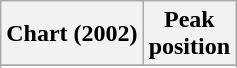<table class="wikitable sortable plainrowheaders" style="text-align:center">
<tr>
<th scope="col">Chart (2002)</th>
<th scope="col">Peak<br> position</th>
</tr>
<tr>
</tr>
<tr>
</tr>
</table>
